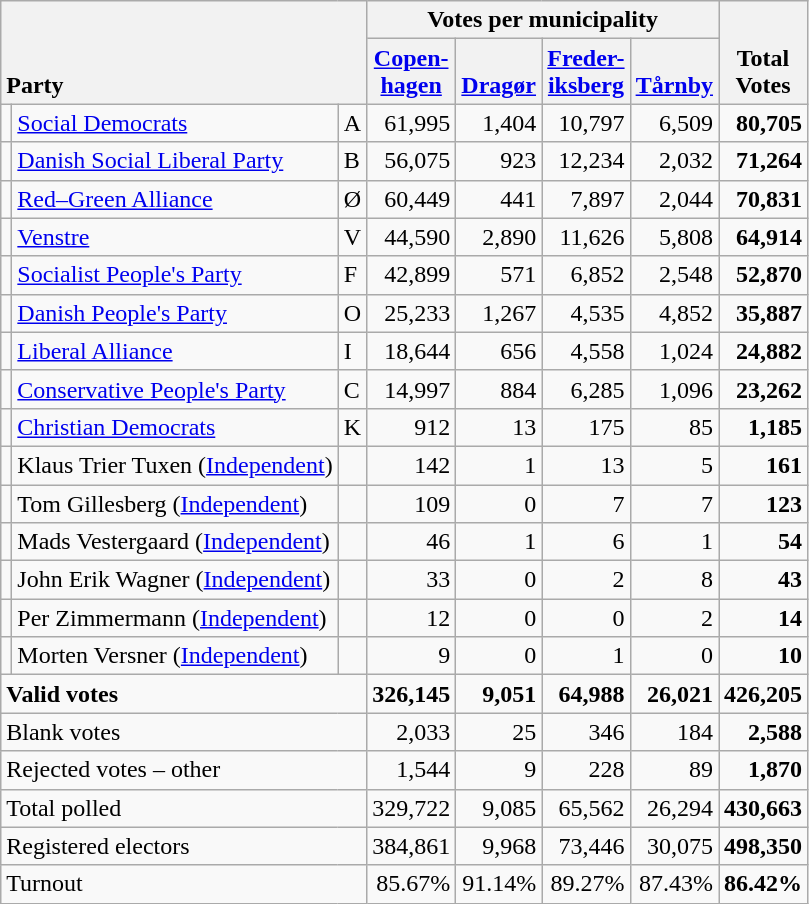<table class="wikitable" border="1" style="text-align:right;">
<tr>
<th style="text-align:left;" valign=bottom rowspan=2 colspan=3>Party</th>
<th colspan=4>Votes per municipality</th>
<th align=center valign=bottom rowspan=2 width="50">Total Votes</th>
</tr>
<tr>
<th align=center valign=bottom width="50"><a href='#'>Copen- hagen</a></th>
<th align=center valign=bottom width="50"><a href='#'>Dragør</a></th>
<th align=center valign=bottom width="50"><a href='#'>Freder- iksberg</a></th>
<th align=center valign=bottom width="50"><a href='#'>Tårnby</a></th>
</tr>
<tr>
<td></td>
<td align=left><a href='#'>Social Democrats</a></td>
<td align=left>A</td>
<td>61,995</td>
<td>1,404</td>
<td>10,797</td>
<td>6,509</td>
<td><strong>80,705</strong></td>
</tr>
<tr>
<td></td>
<td align=left><a href='#'>Danish Social Liberal Party</a></td>
<td align=left>B</td>
<td>56,075</td>
<td>923</td>
<td>12,234</td>
<td>2,032</td>
<td><strong>71,264</strong></td>
</tr>
<tr>
<td></td>
<td align=left><a href='#'>Red–Green Alliance</a></td>
<td align=left>Ø</td>
<td>60,449</td>
<td>441</td>
<td>7,897</td>
<td>2,044</td>
<td><strong>70,831</strong></td>
</tr>
<tr>
<td></td>
<td align=left><a href='#'>Venstre</a></td>
<td align=left>V</td>
<td>44,590</td>
<td>2,890</td>
<td>11,626</td>
<td>5,808</td>
<td><strong>64,914</strong></td>
</tr>
<tr>
<td></td>
<td align=left><a href='#'>Socialist People's Party</a></td>
<td align=left>F</td>
<td>42,899</td>
<td>571</td>
<td>6,852</td>
<td>2,548</td>
<td><strong>52,870</strong></td>
</tr>
<tr>
<td></td>
<td align=left><a href='#'>Danish People's Party</a></td>
<td align=left>O</td>
<td>25,233</td>
<td>1,267</td>
<td>4,535</td>
<td>4,852</td>
<td><strong>35,887</strong></td>
</tr>
<tr>
<td></td>
<td align=left><a href='#'>Liberal Alliance</a></td>
<td align=left>I</td>
<td>18,644</td>
<td>656</td>
<td>4,558</td>
<td>1,024</td>
<td><strong>24,882</strong></td>
</tr>
<tr>
<td></td>
<td align=left style="white-space: nowrap;"><a href='#'>Conservative People's Party</a></td>
<td align=left>C</td>
<td>14,997</td>
<td>884</td>
<td>6,285</td>
<td>1,096</td>
<td><strong>23,262</strong></td>
</tr>
<tr>
<td></td>
<td align=left><a href='#'>Christian Democrats</a></td>
<td align=left>K</td>
<td>912</td>
<td>13</td>
<td>175</td>
<td>85</td>
<td><strong>1,185</strong></td>
</tr>
<tr>
<td></td>
<td align=left>Klaus Trier Tuxen (<a href='#'>Independent</a>)</td>
<td></td>
<td>142</td>
<td>1</td>
<td>13</td>
<td>5</td>
<td><strong>161</strong></td>
</tr>
<tr>
<td></td>
<td align=left>Tom Gillesberg (<a href='#'>Independent</a>)</td>
<td></td>
<td>109</td>
<td>0</td>
<td>7</td>
<td>7</td>
<td><strong>123</strong></td>
</tr>
<tr>
<td></td>
<td align=left>Mads Vestergaard (<a href='#'>Independent</a>)</td>
<td></td>
<td>46</td>
<td>1</td>
<td>6</td>
<td>1</td>
<td><strong>54</strong></td>
</tr>
<tr>
<td></td>
<td align=left>John Erik Wagner (<a href='#'>Independent</a>)</td>
<td></td>
<td>33</td>
<td>0</td>
<td>2</td>
<td>8</td>
<td><strong>43</strong></td>
</tr>
<tr>
<td></td>
<td align=left>Per Zimmermann (<a href='#'>Independent</a>)</td>
<td></td>
<td>12</td>
<td>0</td>
<td>0</td>
<td>2</td>
<td><strong>14</strong></td>
</tr>
<tr>
<td></td>
<td align=left>Morten Versner (<a href='#'>Independent</a>)</td>
<td></td>
<td>9</td>
<td>0</td>
<td>1</td>
<td>0</td>
<td><strong>10</strong></td>
</tr>
<tr style="font-weight:bold">
<td align=left colspan=3>Valid votes</td>
<td>326,145</td>
<td>9,051</td>
<td>64,988</td>
<td>26,021</td>
<td>426,205</td>
</tr>
<tr>
<td align=left colspan=3>Blank votes</td>
<td>2,033</td>
<td>25</td>
<td>346</td>
<td>184</td>
<td><strong>2,588</strong></td>
</tr>
<tr>
<td align=left colspan=3>Rejected votes – other</td>
<td>1,544</td>
<td>9</td>
<td>228</td>
<td>89</td>
<td><strong>1,870</strong></td>
</tr>
<tr>
<td align=left colspan=3>Total polled</td>
<td>329,722</td>
<td>9,085</td>
<td>65,562</td>
<td>26,294</td>
<td><strong>430,663</strong></td>
</tr>
<tr>
<td align=left colspan=3>Registered electors</td>
<td>384,861</td>
<td>9,968</td>
<td>73,446</td>
<td>30,075</td>
<td><strong>498,350</strong></td>
</tr>
<tr>
<td align=left colspan=3>Turnout</td>
<td>85.67%</td>
<td>91.14%</td>
<td>89.27%</td>
<td>87.43%</td>
<td><strong>86.42%</strong></td>
</tr>
</table>
